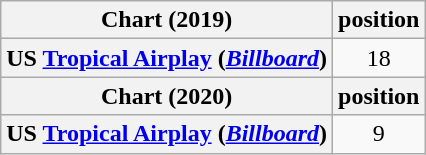<table class="wikitable sortable plainrowheaders" style="text-align:center;">
<tr>
<th scope="col">Chart (2019)</th>
<th scope="col">position</th>
</tr>
<tr>
<th scope="row">US <a href='#'>Tropical Airplay</a> (<em><a href='#'>Billboard</a></em>)</th>
<td style="text-align:center;">18</td>
</tr>
<tr>
<th scope="col">Chart (2020)</th>
<th scope="col">position</th>
</tr>
<tr>
<th scope="row">US <a href='#'>Tropical Airplay</a> (<em><a href='#'>Billboard</a></em>)</th>
<td style="text-align:center;">9</td>
</tr>
</table>
